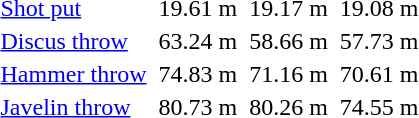<table>
<tr>
</tr>
<tr>
<td><a href='#'>Shot put</a></td>
<td></td>
<td>19.61 m</td>
<td></td>
<td>19.17 m</td>
<td></td>
<td>19.08 m</td>
</tr>
<tr>
<td><a href='#'>Discus throw</a></td>
<td></td>
<td>63.24 m</td>
<td></td>
<td>58.66 m</td>
<td></td>
<td>57.73 m</td>
</tr>
<tr>
<td><a href='#'>Hammer throw</a></td>
<td></td>
<td>74.83 m</td>
<td></td>
<td>71.16 m</td>
<td></td>
<td>70.61 m</td>
</tr>
<tr>
<td><a href='#'>Javelin throw</a></td>
<td></td>
<td>80.73 m</td>
<td></td>
<td>80.26 m</td>
<td></td>
<td>74.55 m</td>
</tr>
</table>
